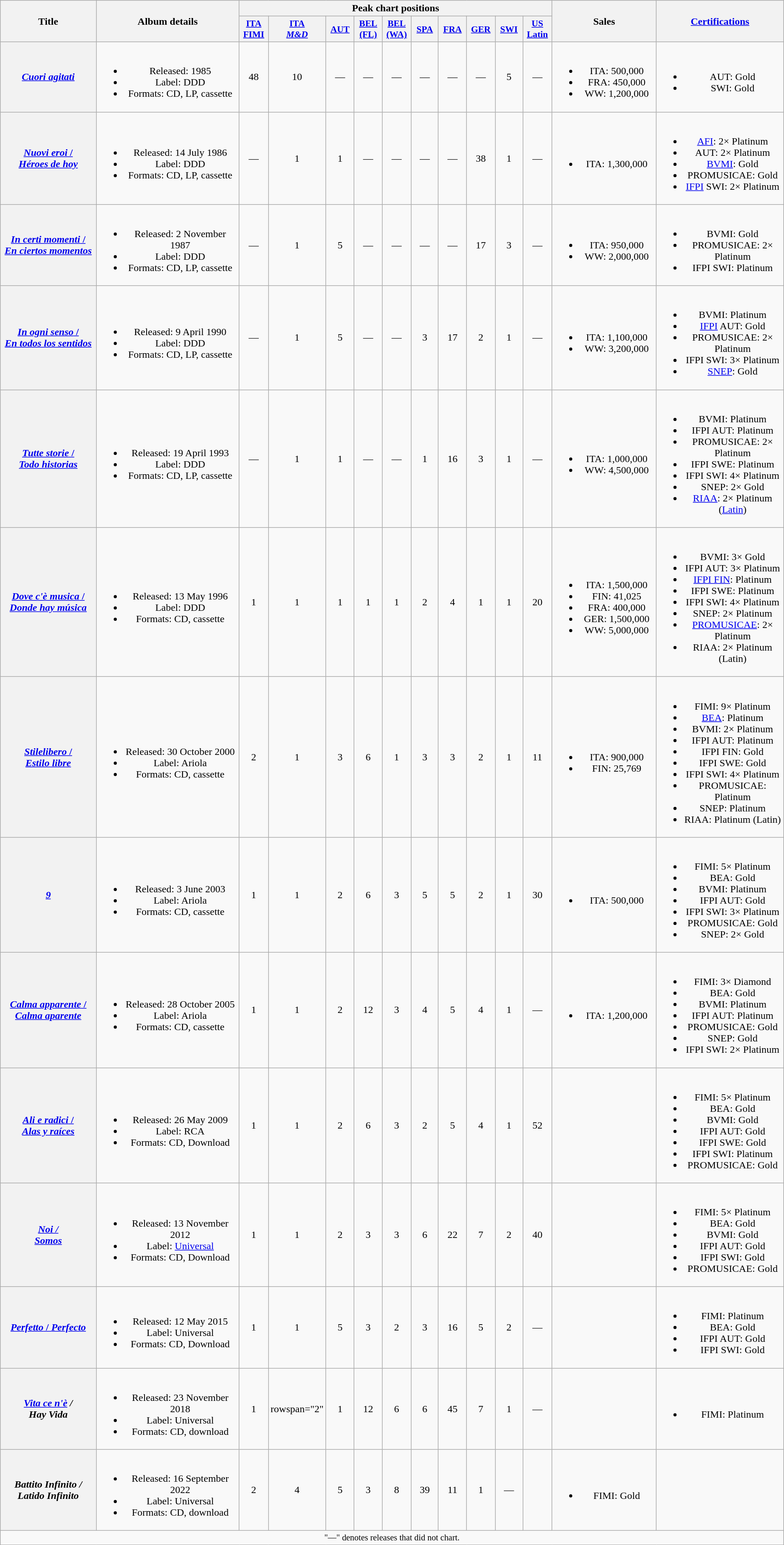<table class="wikitable plainrowheaders" style="text-align:center;">
<tr>
<th scope="col" rowspan="2" style="width:12em;">Title</th>
<th scope="col" rowspan="2" style="width:18em;">Album details</th>
<th scope="col" colspan="10">Peak chart positions</th>
<th scope="col" rowspan="2" style="width:12em;">Sales</th>
<th scope="col" rowspan="2" style="width:14em;"><a href='#'>Certifications</a></th>
</tr>
<tr>
<th scope="col" style="width:3em;font-size:90%;"><a href='#'>ITA<br>FIMI</a><br></th>
<th scope="col" style="width:3em;font-size:90%;"><a href='#'>ITA<br><em>M&D</em></a><br></th>
<th scope="col" style="width:3em;font-size:90%;"><a href='#'>AUT</a><br></th>
<th scope="col" style="width:3em;font-size:90%;"><a href='#'>BEL<br>(FL)</a><br></th>
<th scope="col" style="width:3em;font-size:90%;"><a href='#'>BEL<br>(WA)</a><br></th>
<th scope="col" style="width:3em;font-size:90%;"><a href='#'>SPA</a><br></th>
<th scope="col" style="width:3em;font-size:90%;"><a href='#'>FRA</a><br></th>
<th scope="col" style="width:3em;font-size:90%;"><a href='#'>GER</a><br></th>
<th scope="col" style="width:3em;font-size:90%;"><a href='#'>SWI</a><br></th>
<th scope="col" style="width:3em;font-size:90%;"><a href='#'>US Latin</a><br></th>
</tr>
<tr>
<th scope="row"><em><a href='#'>Cuori agitati</a></em></th>
<td><br><ul><li>Released: 1985</li><li>Label: DDD</li><li>Formats: CD, LP, cassette</li></ul></td>
<td>48</td>
<td>10</td>
<td>—</td>
<td>—</td>
<td>—</td>
<td>—</td>
<td>—</td>
<td>—</td>
<td>5</td>
<td>—</td>
<td><br><ul><li>ITA: 500,000</li><li>FRA: 450,000</li><li>WW: 1,200,000</li></ul></td>
<td><br><ul><li>AUT: Gold</li><li>SWI: Gold</li></ul></td>
</tr>
<tr>
<th scope="row"><a href='#'><em>Nuovi eroi</em> /<br> <em>Héroes de hoy</em></a></th>
<td><br><ul><li>Released: 14 July 1986</li><li>Label: DDD</li><li>Formats: CD, LP, cassette</li></ul></td>
<td>—</td>
<td>1</td>
<td>1</td>
<td>—</td>
<td>—</td>
<td>—</td>
<td>—</td>
<td>38</td>
<td>1</td>
<td>—</td>
<td><br><ul><li>ITA: 1,300,000</li></ul></td>
<td><br><ul><li><a href='#'>AFI</a>: 2× Platinum</li><li>AUT: 2× Platinum</li><li><a href='#'>BVMI</a>: Gold</li><li>PROMUSICAE: Gold</li><li><a href='#'>IFPI</a> SWI: 2× Platinum</li></ul></td>
</tr>
<tr>
<th scope="row"><a href='#'><em>In certi momenti</em> /<br> <em>En ciertos momentos</em></a></th>
<td><br><ul><li>Released: 2 November 1987</li><li>Label: DDD</li><li>Formats: CD, LP, cassette</li></ul></td>
<td>—</td>
<td>1</td>
<td>5</td>
<td>—</td>
<td>—</td>
<td>—</td>
<td>—</td>
<td>17</td>
<td>3</td>
<td>—</td>
<td><br><ul><li>ITA: 950,000</li><li>WW: 2,000,000</li></ul></td>
<td><br><ul><li>BVMI: Gold</li><li>PROMUSICAE: 2× Platinum</li><li>IFPI SWI: Platinum</li></ul></td>
</tr>
<tr>
<th scope="row"><a href='#'><em>In ogni senso</em> /<br> <em>En todos los sentidos</em></a></th>
<td><br><ul><li>Released: 9 April 1990</li><li>Label: DDD</li><li>Formats: CD, LP, cassette</li></ul></td>
<td>—</td>
<td>1</td>
<td>5</td>
<td>—</td>
<td>—</td>
<td>3</td>
<td>17</td>
<td>2</td>
<td>1</td>
<td>—</td>
<td><br><ul><li>ITA: 1,100,000</li><li>WW: 3,200,000</li></ul></td>
<td><br><ul><li>BVMI: Platinum</li><li><a href='#'>IFPI</a> AUT: Gold</li><li>PROMUSICAE: 2× Platinum</li><li>IFPI SWI: 3× Platinum</li><li><a href='#'>SNEP</a>: Gold</li></ul></td>
</tr>
<tr>
<th scope="row"><a href='#'><em>Tutte storie</em> /<br> <em>Todo historias</em></a></th>
<td><br><ul><li>Released: 19 April 1993</li><li>Label: DDD</li><li>Formats: CD, LP, cassette</li></ul></td>
<td>—</td>
<td>1</td>
<td>1</td>
<td>—</td>
<td>—</td>
<td>1</td>
<td>16</td>
<td>3</td>
<td>1</td>
<td>—</td>
<td><br><ul><li>ITA: 1,000,000</li><li>WW: 4,500,000</li></ul></td>
<td><br><ul><li>BVMI: Platinum</li><li>IFPI AUT: Platinum</li><li>PROMUSICAE: 2× Platinum</li><li>IFPI SWE: Platinum</li><li>IFPI SWI: 4× Platinum</li><li>SNEP: 2× Gold</li><li><a href='#'>RIAA</a>: 2× Platinum (<a href='#'>Latin</a>)</li></ul></td>
</tr>
<tr>
<th scope="row"><a href='#'><em>Dove c'è musica</em> /<br> <em>Donde hay música</em></a></th>
<td><br><ul><li>Released: 13 May 1996</li><li>Label: DDD</li><li>Formats: CD, cassette</li></ul></td>
<td>1</td>
<td>1</td>
<td>1</td>
<td>1</td>
<td>1</td>
<td>2</td>
<td>4</td>
<td>1</td>
<td>1</td>
<td>20</td>
<td><br><ul><li>ITA: 1,500,000</li><li>FIN: 41,025</li><li>FRA: 400,000</li><li>GER: 1,500,000</li><li>WW: 5,000,000</li></ul></td>
<td><br><ul><li>BVMI: 3× Gold</li><li>IFPI AUT: 3× Platinum</li><li><a href='#'>IFPI FIN</a>: Platinum</li><li>IFPI SWE: Platinum</li><li>IFPI SWI: 4× Platinum</li><li>SNEP: 2× Platinum</li><li><a href='#'>PROMUSICAE</a>: 2× Platinum</li><li>RIAA: 2× Platinum (Latin)</li></ul></td>
</tr>
<tr>
<th scope="row"><a href='#'><em>Stilelibero</em> /<br> <em>Estilo libre</em></a></th>
<td><br><ul><li>Released: 30 October 2000</li><li>Label: Ariola</li><li>Formats: CD, cassette</li></ul></td>
<td>2</td>
<td>1</td>
<td>3</td>
<td>6</td>
<td>1</td>
<td>3</td>
<td>3</td>
<td>2</td>
<td>1</td>
<td>11</td>
<td><br><ul><li>ITA: 900,000</li><li>FIN: 25,769</li></ul></td>
<td><br><ul><li>FIMI: 9× Platinum</li><li><a href='#'>BEA</a>: Platinum</li><li>BVMI: 2× Platinum</li><li>IFPI AUT: Platinum</li><li>IFPI FIN: Gold</li><li>IFPI SWE: Gold</li><li>IFPI SWI: 4× Platinum</li><li>PROMUSICAE: Platinum</li><li>SNEP: Platinum</li><li>RIAA: Platinum (Latin)</li></ul></td>
</tr>
<tr>
<th scope="row"><em><a href='#'>9</a></em></th>
<td><br><ul><li>Released: 3 June 2003</li><li>Label: Ariola</li><li>Formats: CD, cassette</li></ul></td>
<td>1</td>
<td>1</td>
<td>2</td>
<td>6</td>
<td>3</td>
<td>5</td>
<td>5</td>
<td>2</td>
<td>1</td>
<td>30</td>
<td><br><ul><li>ITA: 500,000</li></ul></td>
<td><br><ul><li>FIMI: 5× Platinum</li><li>BEA: Gold</li><li>BVMI: Platinum</li><li>IFPI AUT: Gold</li><li>IFPI SWI: 3× Platinum</li><li>PROMUSICAE: Gold</li><li>SNEP: 2× Gold</li></ul></td>
</tr>
<tr>
<th scope="row"><a href='#'><em>Calma apparente</em> /<br> <em>Calma aparente</em></a></th>
<td><br><ul><li>Released: 28 October 2005</li><li>Label: Ariola</li><li>Formats: CD, cassette</li></ul></td>
<td>1</td>
<td>1</td>
<td>2</td>
<td>12</td>
<td>3</td>
<td>4</td>
<td>5</td>
<td>4</td>
<td>1</td>
<td>—</td>
<td><br><ul><li>ITA: 1,200,000</li></ul></td>
<td><br><ul><li>FIMI: 3× Diamond</li><li>BEA: Gold</li><li>BVMI: Platinum</li><li>IFPI AUT: Platinum</li><li>PROMUSICAE: Gold</li><li>SNEP: Gold</li><li>IFPI SWI: 2× Platinum</li></ul></td>
</tr>
<tr>
<th scope="row"><a href='#'><em>Ali e radici</em> /<br> <em>Alas y raíces</em></a></th>
<td><br><ul><li>Released: 26 May 2009</li><li>Label: RCA</li><li>Formats: CD, Download</li></ul></td>
<td>1</td>
<td>1</td>
<td>2</td>
<td>6</td>
<td>3</td>
<td>2</td>
<td>5</td>
<td>4</td>
<td>1</td>
<td>52</td>
<td></td>
<td><br><ul><li>FIMI: 5× Platinum</li><li>BEA: Gold</li><li>BVMI: Gold</li><li>IFPI AUT: Gold</li><li>IFPI SWE: Gold</li><li>IFPI SWI: Platinum</li><li>PROMUSICAE: Gold</li></ul></td>
</tr>
<tr>
<th scope="row"><em><a href='#'>Noi /<br> Somos</a></em></th>
<td><br><ul><li>Released: 13 November 2012</li><li>Label: <a href='#'>Universal</a></li><li>Formats: CD, Download</li></ul></td>
<td>1</td>
<td>1</td>
<td>2</td>
<td>3</td>
<td>3</td>
<td>6</td>
<td>22</td>
<td>7</td>
<td>2</td>
<td>40</td>
<td></td>
<td><br><ul><li>FIMI: 5× Platinum</li><li>BEA: Gold</li><li>BVMI: Gold</li><li>IFPI AUT: Gold</li><li>IFPI SWI: Gold</li><li>PROMUSICAE: Gold</li></ul></td>
</tr>
<tr>
<th scope="row"><a href='#'><em>Perfetto</em> / <em>Perfecto</em></a></th>
<td><br><ul><li>Released: 12 May 2015</li><li>Label: Universal</li><li>Formats: CD, Download</li></ul></td>
<td>1</td>
<td>1</td>
<td>5</td>
<td>3</td>
<td>2</td>
<td>3</td>
<td>16</td>
<td>5</td>
<td>2</td>
<td>—</td>
<td></td>
<td><br><ul><li>FIMI: Platinum</li><li>BEA: Gold</li><li>IFPI AUT: Gold</li><li>IFPI SWI: Gold</li></ul></td>
</tr>
<tr>
<th scope="row"><em><a href='#'>Vita ce n'è</a> /<br> Hay Vida</em></th>
<td><br><ul><li>Released: 23 November 2018</li><li>Label: Universal</li><li>Formats: CD, download</li></ul></td>
<td>1</td>
<td>rowspan="2" </td>
<td>1</td>
<td>12</td>
<td>6</td>
<td>6</td>
<td>45</td>
<td>7</td>
<td>1</td>
<td>—</td>
<td></td>
<td><br><ul><li>FIMI: Platinum</li></ul></td>
</tr>
<tr>
<th scope="row"><em>Battito Infinito / <br> Latido Infinito</em></th>
<td><br><ul><li>Released: 16 September 2022</li><li>Label: Universal</li><li>Formats: CD, download</li></ul></td>
<td>2<br></td>
<td>4<br></td>
<td>5</td>
<td>3</td>
<td>8<br></td>
<td>39<br></td>
<td>11</td>
<td>1</td>
<td>—</td>
<td></td>
<td><br><ul><li>FIMI: Gold</li></ul></td>
</tr>
<tr>
<td colspan="24" style="text-align:center; font-size:85%;">"—" denotes releases that did not chart.</td>
</tr>
</table>
